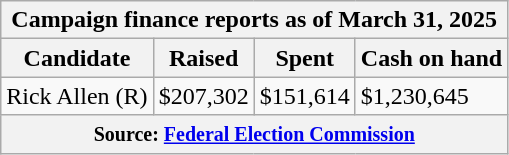<table class="wikitable sortable">
<tr>
<th colspan=4>Campaign finance reports as of March 31, 2025</th>
</tr>
<tr style="text-align:center;">
<th>Candidate</th>
<th>Raised</th>
<th>Spent</th>
<th>Cash on hand</th>
</tr>
<tr>
<td>Rick Allen (R)</td>
<td>$207,302</td>
<td>$151,614</td>
<td>$1,230,645</td>
</tr>
<tr>
<th colspan="4"><small>Source: <a href='#'>Federal Election Commission</a></small></th>
</tr>
</table>
